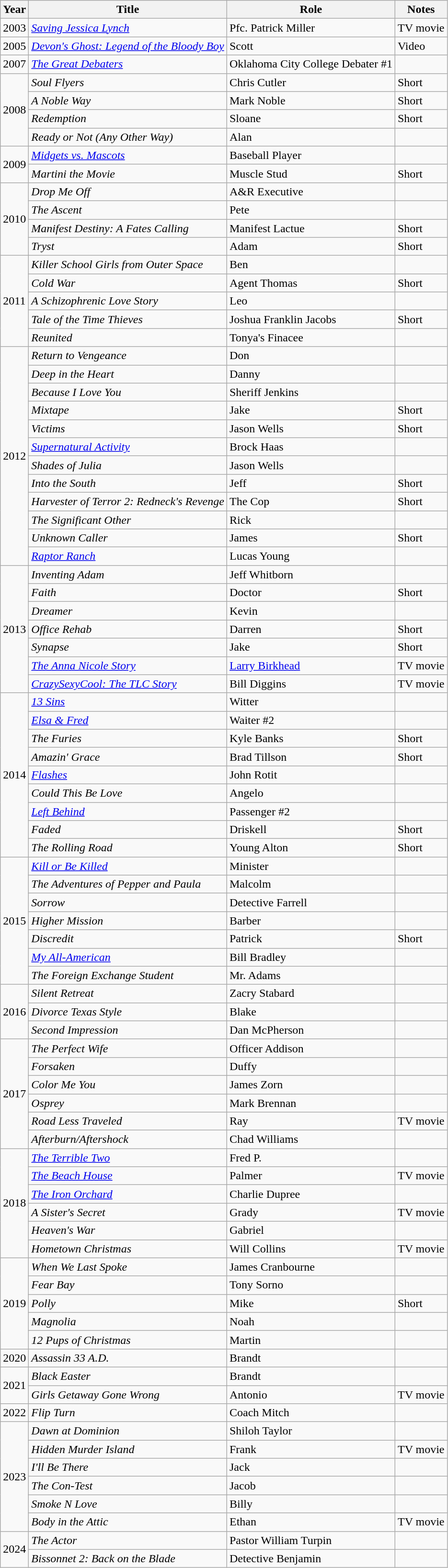<table class="wikitable sortable">
<tr>
<th>Year</th>
<th>Title</th>
<th>Role</th>
<th>Notes</th>
</tr>
<tr>
<td>2003</td>
<td><em><a href='#'>Saving Jessica Lynch</a></em></td>
<td>Pfc. Patrick Miller</td>
<td>TV movie</td>
</tr>
<tr>
<td>2005</td>
<td><em><a href='#'>Devon's Ghost: Legend of the Bloody Boy</a></em></td>
<td>Scott</td>
<td>Video</td>
</tr>
<tr>
<td>2007</td>
<td><em><a href='#'>The Great Debaters</a></em></td>
<td>Oklahoma City College Debater #1</td>
<td></td>
</tr>
<tr>
<td rowspan=4>2008</td>
<td><em>Soul Flyers</em></td>
<td>Chris Cutler</td>
<td>Short</td>
</tr>
<tr>
<td><em>A Noble Way</em></td>
<td>Mark Noble</td>
<td>Short</td>
</tr>
<tr>
<td><em>Redemption</em></td>
<td>Sloane</td>
<td>Short</td>
</tr>
<tr>
<td><em>Ready or Not (Any Other Way)</em></td>
<td>Alan</td>
<td></td>
</tr>
<tr>
<td Rowspan=2>2009</td>
<td><em><a href='#'>Midgets vs. Mascots</a></em></td>
<td>Baseball Player</td>
<td></td>
</tr>
<tr>
<td><em>Martini the Movie</em></td>
<td>Muscle Stud</td>
<td>Short</td>
</tr>
<tr>
<td Rowspan=4>2010</td>
<td><em>Drop Me Off</em></td>
<td>A&R Executive</td>
<td></td>
</tr>
<tr>
<td><em>The Ascent</em></td>
<td>Pete</td>
<td></td>
</tr>
<tr>
<td><em>Manifest Destiny: A Fates Calling</em></td>
<td>Manifest Lactue</td>
<td>Short</td>
</tr>
<tr>
<td><em>Tryst</em></td>
<td>Adam</td>
<td>Short</td>
</tr>
<tr>
<td rowspan=5>2011</td>
<td><em>Killer School Girls from Outer Space</em></td>
<td>Ben</td>
<td></td>
</tr>
<tr>
<td><em>Cold War</em></td>
<td>Agent Thomas</td>
<td>Short</td>
</tr>
<tr>
<td><em>A Schizophrenic Love Story</em></td>
<td>Leo</td>
<td></td>
</tr>
<tr>
<td><em>Tale of the Time Thieves</em></td>
<td>Joshua Franklin Jacobs</td>
<td>Short</td>
</tr>
<tr>
<td><em>Reunited</em></td>
<td>Tonya's Finacee</td>
<td></td>
</tr>
<tr>
<td rowspan=12>2012</td>
<td><em>Return to Vengeance</em></td>
<td>Don</td>
<td></td>
</tr>
<tr>
<td><em>Deep in the Heart</em></td>
<td>Danny</td>
<td></td>
</tr>
<tr>
<td><em>Because I Love You</em></td>
<td>Sheriff Jenkins</td>
<td></td>
</tr>
<tr>
<td><em>Mixtape</em></td>
<td>Jake</td>
<td>Short</td>
</tr>
<tr>
<td><em>Victims</em></td>
<td>Jason Wells</td>
<td>Short</td>
</tr>
<tr>
<td><em><a href='#'>Supernatural Activity</a></em></td>
<td>Brock Haas</td>
<td></td>
</tr>
<tr>
<td><em>Shades of Julia</em></td>
<td>Jason Wells</td>
<td></td>
</tr>
<tr>
<td><em>Into the South</em></td>
<td>Jeff</td>
<td>Short</td>
</tr>
<tr>
<td><em>Harvester of Terror 2: Redneck's Revenge</em></td>
<td>The Cop</td>
<td>Short</td>
</tr>
<tr>
<td><em>The Significant Other</em></td>
<td>Rick</td>
<td></td>
</tr>
<tr>
<td><em>Unknown Caller</em></td>
<td>James</td>
<td>Short</td>
</tr>
<tr>
<td><em><a href='#'>Raptor Ranch</a></em></td>
<td>Lucas Young</td>
<td></td>
</tr>
<tr>
<td rowspan=7>2013</td>
<td><em>Inventing Adam</em></td>
<td>Jeff Whitborn</td>
<td></td>
</tr>
<tr>
<td><em>Faith</em></td>
<td>Doctor</td>
<td>Short</td>
</tr>
<tr>
<td><em>Dreamer</em></td>
<td>Kevin</td>
<td></td>
</tr>
<tr>
<td><em>Office Rehab</em></td>
<td>Darren</td>
<td>Short</td>
</tr>
<tr>
<td><em>Synapse</em></td>
<td>Jake</td>
<td>Short</td>
</tr>
<tr>
<td><em><a href='#'>The Anna Nicole Story</a></em></td>
<td><a href='#'>Larry Birkhead</a></td>
<td>TV movie</td>
</tr>
<tr>
<td><em><a href='#'>CrazySexyCool: The TLC Story</a></em></td>
<td>Bill Diggins</td>
<td>TV movie</td>
</tr>
<tr>
<td rowspan=9>2014</td>
<td><em><a href='#'>13 Sins</a></em></td>
<td>Witter</td>
<td></td>
</tr>
<tr>
<td><em><a href='#'>Elsa & Fred</a></em></td>
<td>Waiter #2</td>
<td></td>
</tr>
<tr>
<td><em>The Furies</em></td>
<td>Kyle Banks</td>
<td>Short</td>
</tr>
<tr>
<td><em>Amazin' Grace</em></td>
<td>Brad Tillson</td>
<td>Short</td>
</tr>
<tr>
<td><em><a href='#'>Flashes</a></em></td>
<td>John Rotit</td>
<td></td>
</tr>
<tr>
<td><em>Could This Be Love</em></td>
<td>Angelo</td>
<td></td>
</tr>
<tr>
<td><em><a href='#'>Left Behind</a></em></td>
<td>Passenger #2</td>
<td></td>
</tr>
<tr>
<td><em>Faded</em></td>
<td>Driskell</td>
<td>Short</td>
</tr>
<tr>
<td><em>The Rolling Road</em></td>
<td>Young Alton</td>
<td>Short</td>
</tr>
<tr>
<td rowspan=7>2015</td>
<td><em><a href='#'>Kill or Be Killed</a></em></td>
<td>Minister</td>
<td></td>
</tr>
<tr>
<td><em>The Adventures of Pepper and Paula</em></td>
<td>Malcolm</td>
<td></td>
</tr>
<tr>
<td><em>Sorrow</em></td>
<td>Detective Farrell</td>
<td></td>
</tr>
<tr>
<td><em>Higher Mission</em></td>
<td>Barber</td>
<td></td>
</tr>
<tr>
<td><em>Discredit</em></td>
<td>Patrick</td>
<td>Short</td>
</tr>
<tr>
<td><em><a href='#'>My All-American</a></em></td>
<td>Bill Bradley</td>
<td></td>
</tr>
<tr>
<td><em>The Foreign Exchange Student</em></td>
<td>Mr. Adams</td>
<td></td>
</tr>
<tr>
<td rowspan=3>2016</td>
<td><em>Silent Retreat</em></td>
<td>Zacry Stabard</td>
<td></td>
</tr>
<tr>
<td><em>Divorce Texas Style</em></td>
<td>Blake</td>
<td></td>
</tr>
<tr>
<td><em>Second Impression</em></td>
<td>Dan McPherson</td>
<td></td>
</tr>
<tr>
<td rowspan=6>2017</td>
<td><em>The Perfect Wife</em></td>
<td>Officer Addison</td>
<td></td>
</tr>
<tr>
<td><em>Forsaken</em></td>
<td>Duffy</td>
<td></td>
</tr>
<tr>
<td><em>Color Me You</em></td>
<td>James Zorn</td>
<td></td>
</tr>
<tr>
<td><em>Osprey</em></td>
<td>Mark Brennan</td>
<td></td>
</tr>
<tr>
<td><em>Road Less Traveled</em></td>
<td>Ray</td>
<td>TV movie</td>
</tr>
<tr>
<td><em>Afterburn/Aftershock</em></td>
<td>Chad Williams</td>
<td></td>
</tr>
<tr>
<td rowspan=6>2018</td>
<td><em><a href='#'>The Terrible Two</a></em></td>
<td>Fred P.</td>
<td></td>
</tr>
<tr>
<td><em><a href='#'>The Beach House</a></em></td>
<td>Palmer</td>
<td>TV movie</td>
</tr>
<tr>
<td><em><a href='#'>The Iron Orchard</a></em></td>
<td>Charlie Dupree</td>
<td></td>
</tr>
<tr>
<td><em>A Sister's Secret</em></td>
<td>Grady</td>
<td>TV movie</td>
</tr>
<tr>
<td><em>Heaven's War</em></td>
<td>Gabriel</td>
<td></td>
</tr>
<tr>
<td><em>Hometown Christmas</em></td>
<td>Will Collins</td>
<td>TV movie</td>
</tr>
<tr>
<td rowspan=5>2019</td>
<td><em>When We Last Spoke</em></td>
<td>James Cranbourne</td>
<td></td>
</tr>
<tr>
<td><em>Fear Bay</em></td>
<td>Tony Sorno</td>
<td></td>
</tr>
<tr>
<td><em>Polly</em></td>
<td>Mike</td>
<td>Short</td>
</tr>
<tr>
<td><em>Magnolia</em></td>
<td>Noah</td>
<td></td>
</tr>
<tr>
<td><em>12 Pups of Christmas</em></td>
<td>Martin</td>
<td></td>
</tr>
<tr>
<td>2020</td>
<td><em>Assassin 33 A.D.</em></td>
<td>Brandt</td>
<td></td>
</tr>
<tr>
<td rowspan=2>2021</td>
<td><em>Black Easter</em></td>
<td>Brandt</td>
<td></td>
</tr>
<tr>
<td><em>Girls Getaway Gone Wrong</em></td>
<td>Antonio</td>
<td>TV movie</td>
</tr>
<tr>
<td>2022</td>
<td><em>Flip Turn</em></td>
<td>Coach Mitch</td>
<td></td>
</tr>
<tr>
<td rowspan=6>2023</td>
<td><em>Dawn at Dominion</em></td>
<td>Shiloh Taylor</td>
<td></td>
</tr>
<tr>
<td><em>Hidden Murder Island</em></td>
<td>Frank</td>
<td>TV movie</td>
</tr>
<tr>
<td><em>I'll Be There</em></td>
<td>Jack</td>
<td></td>
</tr>
<tr>
<td><em>The Con-Test</em></td>
<td>Jacob</td>
<td></td>
</tr>
<tr>
<td><em>Smoke N Love</em></td>
<td>Billy</td>
<td></td>
</tr>
<tr>
<td><em>Body in the Attic</em></td>
<td>Ethan</td>
<td>TV movie</td>
</tr>
<tr>
<td rowspan=2>2024</td>
<td><em>The Actor</em></td>
<td>Pastor William Turpin</td>
<td></td>
</tr>
<tr>
<td><em>Bissonnet 2: Back on the Blade</em></td>
<td>Detective Benjamin</td>
<td></td>
</tr>
</table>
